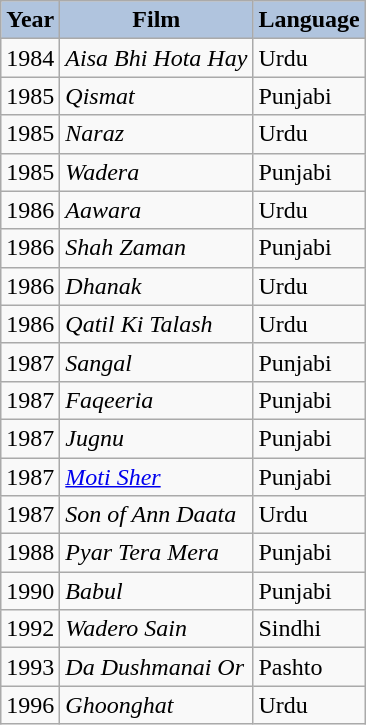<table class="wikitable sortable plainrowheaders">
<tr>
<th style="background:#B0C4DE;">Year</th>
<th style="background:#B0C4DE;">Film</th>
<th style="background:#B0C4DE;">Language</th>
</tr>
<tr>
<td>1984</td>
<td><em>Aisa Bhi Hota Hay</em></td>
<td>Urdu</td>
</tr>
<tr>
<td>1985</td>
<td><em>Qismat</em></td>
<td>Punjabi</td>
</tr>
<tr>
<td>1985</td>
<td><em>Naraz</em></td>
<td>Urdu</td>
</tr>
<tr>
<td>1985</td>
<td><em>Wadera</em></td>
<td>Punjabi</td>
</tr>
<tr>
<td>1986</td>
<td><em>Aawara</em></td>
<td>Urdu</td>
</tr>
<tr>
<td>1986</td>
<td><em>Shah Zaman</em></td>
<td>Punjabi</td>
</tr>
<tr>
<td>1986</td>
<td><em>Dhanak</em></td>
<td>Urdu</td>
</tr>
<tr>
<td>1986</td>
<td><em>Qatil Ki Talash</em></td>
<td>Urdu</td>
</tr>
<tr>
<td>1987</td>
<td><em>Sangal</em></td>
<td>Punjabi</td>
</tr>
<tr>
<td>1987</td>
<td><em>Faqeeria</em></td>
<td>Punjabi</td>
</tr>
<tr>
<td>1987</td>
<td><em>Jugnu</em></td>
<td>Punjabi</td>
</tr>
<tr>
<td>1987</td>
<td><em><a href='#'>Moti Sher</a></em></td>
<td>Punjabi</td>
</tr>
<tr>
<td>1987</td>
<td><em>Son of Ann Daata</em></td>
<td>Urdu</td>
</tr>
<tr>
<td>1988</td>
<td><em>Pyar Tera Mera</em></td>
<td>Punjabi</td>
</tr>
<tr>
<td>1990</td>
<td><em>Babul</em></td>
<td>Punjabi</td>
</tr>
<tr>
<td>1992</td>
<td><em>Wadero Sain</em></td>
<td>Sindhi</td>
</tr>
<tr>
<td>1993</td>
<td><em>Da Dushmanai Or</em></td>
<td>Pashto</td>
</tr>
<tr>
<td>1996</td>
<td><em>Ghoonghat</em></td>
<td>Urdu</td>
</tr>
</table>
